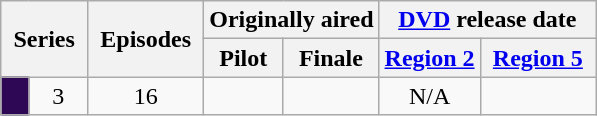<table class="wikitable" style="text-align: center;">
<tr>
<th style="padding: 0 8px;" colspan="2" rowspan="2">Series</th>
<th style="padding: 0 8px;" rowspan="2">Episodes</th>
<th colspan="2">Originally aired</th>
<th colspan="3"><a href='#'>DVD</a> release date</th>
</tr>
<tr>
<th style="padding: 0 8px;">Pilot</th>
<th style="padding: 0 8px;">Finale</th>
<th><a href='#'>Region 2</a></th>
<th style="padding: 0 8px;"><a href='#'>Region 5</a></th>
</tr>
<tr>
<td style="background: #2E0854;"></td>
<td>3</td>
<td>16</td>
<td></td>
<td></td>
<td style="padding: 0 8px;">N/A</td>
<td></td>
</tr>
</table>
